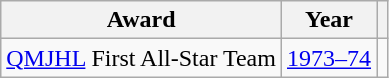<table class="wikitable">
<tr>
<th>Award</th>
<th>Year</th>
<th></th>
</tr>
<tr>
<td><a href='#'>QMJHL</a> First All-Star Team</td>
<td><a href='#'>1973–74</a></td>
<td></td>
</tr>
</table>
